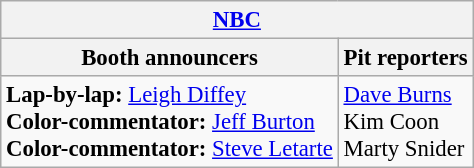<table class="wikitable" style="font-size: 95%">
<tr>
<th colspan="2"><a href='#'>NBC</a></th>
</tr>
<tr>
<th>Booth announcers</th>
<th>Pit reporters</th>
</tr>
<tr>
<td><strong>Lap-by-lap:</strong> <a href='#'>Leigh Diffey</a><br><strong>Color-commentator:</strong> <a href='#'>Jeff Burton</a><br><strong>Color-commentator:</strong> <a href='#'>Steve Letarte</a></td>
<td><a href='#'>Dave Burns</a><br>Kim Coon<br>Marty Snider</td>
</tr>
</table>
